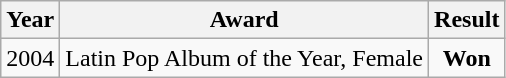<table class="wikitable">
<tr>
<th align="left">Year</th>
<th align="center">Award</th>
<th align="center">Result</th>
</tr>
<tr>
<td align="left" rowspan="1">2004</td>
<td align="center" rowspan="1">Latin Pop Album of the Year, Female</td>
<td align="center" rowspan="1"><strong>Won</strong></td>
</tr>
</table>
